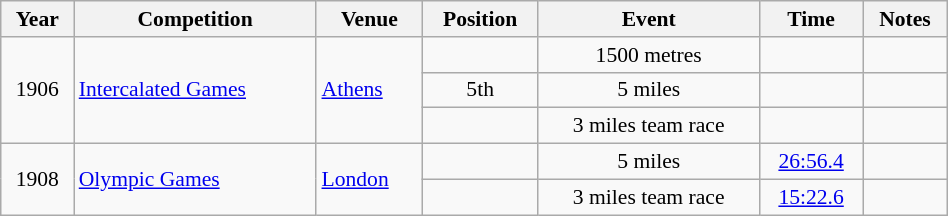<table class="wikitable" width=50% style="font-size:90%; text-align:center;">
<tr>
<th>Year</th>
<th>Competition</th>
<th>Venue</th>
<th>Position</th>
<th>Event</th>
<th>Time</th>
<th>Notes</th>
</tr>
<tr>
<td rowspan=3>1906</td>
<td align=left rowspan=3><a href='#'>Intercalated Games</a></td>
<td align=left rowspan=3> <a href='#'>Athens</a></td>
<td></td>
<td>1500 metres</td>
<td></td>
<td></td>
</tr>
<tr>
<td>5th</td>
<td>5 miles</td>
<td></td>
<td></td>
</tr>
<tr>
<td></td>
<td>3 miles team race</td>
<td></td>
<td></td>
</tr>
<tr>
<td rowspan=2>1908</td>
<td align=left rowspan=2><a href='#'>Olympic Games</a></td>
<td align=left rowspan=2> <a href='#'>London</a></td>
<td></td>
<td>5 miles</td>
<td><a href='#'>26:56.4</a></td>
<td></td>
</tr>
<tr>
<td></td>
<td>3 miles team race</td>
<td><a href='#'>15:22.6</a></td>
<td></td>
</tr>
</table>
